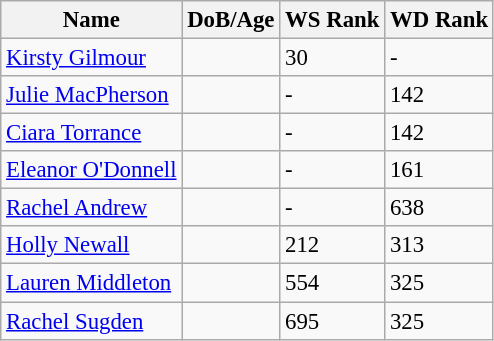<table class="wikitable" style="text-align: left; font-size:95%;">
<tr>
<th>Name</th>
<th>DoB/Age</th>
<th>WS Rank</th>
<th>WD Rank</th>
</tr>
<tr>
<td><a href='#'>Kirsty Gilmour</a></td>
<td></td>
<td>30</td>
<td>-</td>
</tr>
<tr>
<td><a href='#'>Julie MacPherson</a></td>
<td></td>
<td>-</td>
<td>142</td>
</tr>
<tr>
<td><a href='#'>Ciara Torrance</a></td>
<td></td>
<td>-</td>
<td>142</td>
</tr>
<tr>
<td><a href='#'>Eleanor O'Donnell</a></td>
<td></td>
<td>-</td>
<td>161</td>
</tr>
<tr>
<td><a href='#'>Rachel Andrew</a></td>
<td></td>
<td>-</td>
<td>638</td>
</tr>
<tr>
<td><a href='#'>Holly Newall</a></td>
<td></td>
<td>212</td>
<td>313</td>
</tr>
<tr>
<td><a href='#'>Lauren Middleton</a></td>
<td></td>
<td>554</td>
<td>325</td>
</tr>
<tr>
<td><a href='#'>Rachel Sugden</a></td>
<td></td>
<td>695</td>
<td>325</td>
</tr>
</table>
